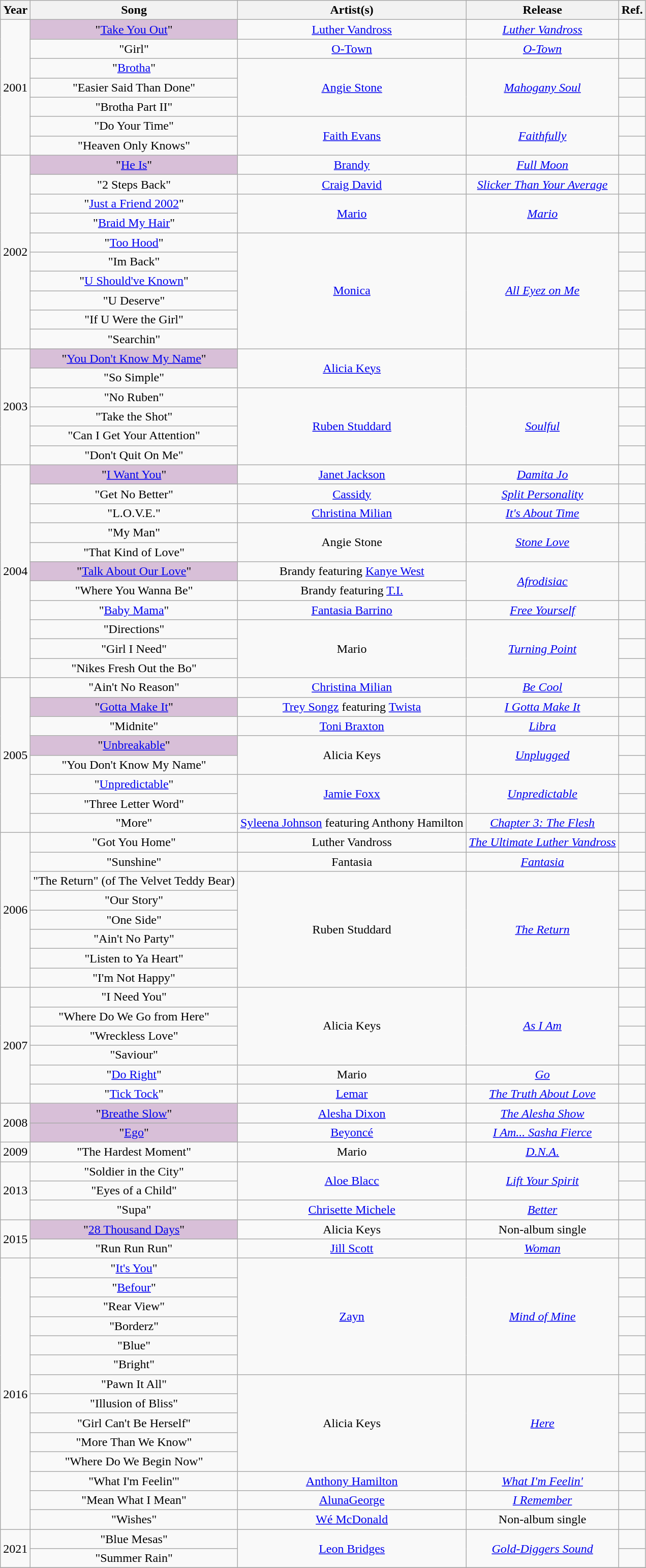<table class="wikitable sortable plainrowheaders" style="text-align:center;">
<tr>
<th scope="col">Year</th>
<th scope="col">Song</th>
<th scope="col">Artist(s)</th>
<th scope="col" data-sort-type="text">Release</th>
<th scope="col" class="unsortable">Ref.</th>
</tr>
<tr>
<td rowspan="7">2001</td>
<td scope="row" style="background-color:#D8BFD8">"<a href='#'>Take You Out</a>"</td>
<td><a href='#'>Luther Vandross</a></td>
<td><em><a href='#'>Luther Vandross</a></em></td>
<td></td>
</tr>
<tr>
<td>"Girl"</td>
<td><a href='#'>O-Town</a></td>
<td><em><a href='#'>O-Town</a></em></td>
<td></td>
</tr>
<tr>
<td>"<a href='#'>Brotha</a>"</td>
<td rowspan="3"><a href='#'>Angie Stone</a></td>
<td rowspan="3"><em><a href='#'>Mahogany Soul</a></em></td>
<td></td>
</tr>
<tr>
<td>"Easier Said Than Done"</td>
<td></td>
</tr>
<tr>
<td>"Brotha Part II"</td>
<td></td>
</tr>
<tr>
<td>"Do Your Time"</td>
<td rowspan="2"><a href='#'>Faith Evans</a></td>
<td rowspan="2"><em><a href='#'>Faithfully</a></em></td>
<td></td>
</tr>
<tr>
<td>"Heaven Only Knows"</td>
<td></td>
</tr>
<tr>
<td rowspan="10">2002</td>
<td scope="row" style="background-color:#D8BFD8">"<a href='#'>He Is</a>" </td>
<td><a href='#'>Brandy</a></td>
<td><em><a href='#'>Full Moon</a></em></td>
<td></td>
</tr>
<tr>
<td>"2 Steps Back"</td>
<td><a href='#'>Craig David</a></td>
<td><em><a href='#'>Slicker Than Your Average</a></em></td>
<td></td>
</tr>
<tr>
<td>"<a href='#'>Just a Friend 2002</a>"</td>
<td rowspan="2"><a href='#'>Mario</a></td>
<td rowspan="2"><em><a href='#'>Mario</a></em></td>
<td></td>
</tr>
<tr>
<td>"<a href='#'>Braid My Hair</a>"</td>
<td></td>
</tr>
<tr>
<td>"<a href='#'>Too Hood</a>"</td>
<td rowspan="6"><a href='#'>Monica</a></td>
<td rowspan="6"><em><a href='#'>All Eyez on Me</a></em></td>
<td></td>
</tr>
<tr>
<td>"Im Back"</td>
<td></td>
</tr>
<tr>
<td>"<a href='#'>U Should've Known</a>"</td>
<td></td>
</tr>
<tr>
<td>"U Deserve"</td>
<td></td>
</tr>
<tr>
<td>"If U Were the Girl"</td>
<td></td>
</tr>
<tr>
<td>"Searchin"</td>
<td></td>
</tr>
<tr>
<td rowspan="6">2003</td>
<td scope="row" style="background-color:#D8BFD8">"<a href='#'>You Don't Know My Name</a>" </td>
<td rowspan="2"><a href='#'>Alicia Keys</a></td>
<td rowspan="2"></td>
<td></td>
</tr>
<tr>
<td scope="row">"So Simple"</td>
<td></td>
</tr>
<tr>
<td>"No Ruben"</td>
<td rowspan="4"><a href='#'>Ruben Studdard</a></td>
<td rowspan="4"><em><a href='#'>Soulful</a></em></td>
<td></td>
</tr>
<tr>
<td>"Take the Shot"</td>
<td></td>
</tr>
<tr>
<td>"Can I Get Your Attention"</td>
<td></td>
</tr>
<tr>
<td>"Don't Quit On Me"</td>
<td></td>
</tr>
<tr>
<td rowspan="11">2004</td>
<td scope="row" style="background-color:#D8BFD8">"<a href='#'>I Want You</a>" </td>
<td><a href='#'>Janet Jackson</a></td>
<td><em><a href='#'>Damita Jo</a></em></td>
<td></td>
</tr>
<tr>
<td>"Get No Better"</td>
<td><a href='#'>Cassidy</a></td>
<td><em><a href='#'>Split Personality</a></em></td>
<td></td>
</tr>
<tr>
<td>"L.O.V.E."</td>
<td><a href='#'>Christina Milian</a></td>
<td><em><a href='#'>It's About Time</a></em></td>
<td></td>
</tr>
<tr>
<td>"My Man"</td>
<td rowspan="2">Angie Stone</td>
<td rowspan="2"><em><a href='#'>Stone Love</a></em></td>
<td rowspan="2"></td>
</tr>
<tr>
<td>"That Kind of Love"</td>
</tr>
<tr>
<td scope="row" style="background-color:#D8BFD8">"<a href='#'>Talk About Our Love</a>" </td>
<td>Brandy featuring <a href='#'>Kanye West</a></td>
<td rowspan="2"><em><a href='#'>Afrodisiac</a></em></td>
<td rowspan="2"></td>
</tr>
<tr>
<td>"Where You Wanna Be"</td>
<td>Brandy featuring <a href='#'>T.I.</a></td>
</tr>
<tr>
<td>"<a href='#'>Baby Mama</a>"</td>
<td><a href='#'>Fantasia Barrino</a></td>
<td><em><a href='#'>Free Yourself</a></em></td>
<td></td>
</tr>
<tr>
<td>"Directions"</td>
<td rowspan="3">Mario</td>
<td rowspan="3"><em><a href='#'>Turning Point</a></em></td>
<td></td>
</tr>
<tr>
<td>"Girl I Need"</td>
<td></td>
</tr>
<tr>
<td>"Nikes Fresh Out the Bo"</td>
<td></td>
</tr>
<tr>
<td rowspan="8">2005</td>
<td scope="row">"Ain't No Reason"</td>
<td><a href='#'>Christina Milian</a></td>
<td><em><a href='#'>Be Cool</a></em></td>
<td></td>
</tr>
<tr>
<td scope="row" style="background-color:#D8BFD8">"<a href='#'>Gotta Make It</a>" </td>
<td><a href='#'>Trey Songz</a> featuring <a href='#'>Twista</a></td>
<td><em><a href='#'>I Gotta Make It</a></em></td>
<td></td>
</tr>
<tr>
<td scope="row">"Midnite"</td>
<td><a href='#'>Toni Braxton</a></td>
<td><em><a href='#'>Libra</a></em></td>
<td></td>
</tr>
<tr>
<td scope="row" style="background-color:#D8BFD8">"<a href='#'>Unbreakable</a>" </td>
<td rowspan="2">Alicia Keys</td>
<td rowspan="2"><em><a href='#'>Unplugged</a></em></td>
<td></td>
</tr>
<tr>
<td>"You Don't Know My Name"</td>
<td></td>
</tr>
<tr>
<td>"<a href='#'>Unpredictable</a>"</td>
<td rowspan="2"><a href='#'>Jamie Foxx</a></td>
<td rowspan="2"><em><a href='#'>Unpredictable</a></em></td>
<td></td>
</tr>
<tr>
<td>"Three Letter Word"</td>
<td></td>
</tr>
<tr>
<td>"More"</td>
<td><a href='#'>Syleena Johnson</a> featuring Anthony Hamilton</td>
<td><em><a href='#'>Chapter 3: The Flesh</a></em></td>
<td></td>
</tr>
<tr>
<td rowspan="8">2006</td>
<td>"Got You Home"</td>
<td>Luther Vandross</td>
<td><em><a href='#'>The Ultimate Luther Vandross</a></em></td>
<td></td>
</tr>
<tr>
<td>"Sunshine"</td>
<td>Fantasia</td>
<td><em><a href='#'>Fantasia</a></em></td>
<td></td>
</tr>
<tr>
<td>"The Return" (of The Velvet Teddy Bear)</td>
<td rowspan="6">Ruben Studdard</td>
<td rowspan="6"><em><a href='#'>The Return</a></em></td>
<td></td>
</tr>
<tr>
<td>"Our Story"</td>
<td></td>
</tr>
<tr>
<td>"One Side"</td>
<td></td>
</tr>
<tr>
<td>"Ain't No Party"</td>
<td></td>
</tr>
<tr>
<td>"Listen to Ya Heart"</td>
<td></td>
</tr>
<tr>
<td>"I'm Not Happy"</td>
<td></td>
</tr>
<tr>
<td rowspan="6">2007</td>
<td scope="row">"I Need You"</td>
<td rowspan="4">Alicia Keys</td>
<td rowspan="4"><em><a href='#'>As I Am</a></em></td>
<td></td>
</tr>
<tr>
<td scope="row">"Where Do We Go from Here"</td>
<td></td>
</tr>
<tr>
<td scope="row">"Wreckless Love"</td>
<td></td>
</tr>
<tr>
<td scope="row">"Saviour"</td>
<td></td>
</tr>
<tr>
<td>"<a href='#'>Do Right</a>"</td>
<td>Mario</td>
<td><em><a href='#'>Go</a></em></td>
<td></td>
</tr>
<tr>
<td>"<a href='#'>Tick Tock</a>"</td>
<td><a href='#'>Lemar</a></td>
<td><em><a href='#'>The Truth About Love</a></em></td>
<td></td>
</tr>
<tr>
<td rowspan="2">2008</td>
<td scope="row" style="background-color:#D8BFD8">"<a href='#'>Breathe Slow</a>" </td>
<td><a href='#'>Alesha Dixon</a></td>
<td><em><a href='#'>The Alesha Show</a></em></td>
<td></td>
</tr>
<tr>
<td scope="row" style="background-color:#D8BFD8">"<a href='#'>Ego</a>" </td>
<td><a href='#'>Beyoncé</a></td>
<td><em><a href='#'>I Am... Sasha Fierce</a></em></td>
<td></td>
</tr>
<tr>
<td>2009</td>
<td>"The Hardest Moment"</td>
<td>Mario</td>
<td><em><a href='#'>D.N.A.</a></em></td>
<td></td>
</tr>
<tr>
<td rowspan="3">2013</td>
<td>"Soldier in the City"</td>
<td rowspan="2"><a href='#'>Aloe Blacc</a></td>
<td rowspan="2"><em><a href='#'>Lift Your Spirit</a></em></td>
<td></td>
</tr>
<tr>
<td>"Eyes of a Child"</td>
<td></td>
</tr>
<tr>
<td>"Supa"</td>
<td><a href='#'>Chrisette Michele</a></td>
<td><em><a href='#'>Better</a></em></td>
<td></td>
</tr>
<tr>
<td rowspan="2">2015</td>
<td scope="row" style="background-color:#D8BFD8">"<a href='#'>28 Thousand Days</a>" </td>
<td>Alicia Keys</td>
<td>Non-album single</td>
<td></td>
</tr>
<tr>
<td>"Run Run Run"</td>
<td><a href='#'>Jill Scott</a></td>
<td><em><a href='#'>Woman</a></em></td>
<td></td>
</tr>
<tr>
<td rowspan="14">2016</td>
<td scope="row">"<a href='#'>It's You</a>"</td>
<td rowspan="6"><a href='#'>Zayn</a></td>
<td rowspan="6"><em><a href='#'>Mind of Mine</a></em></td>
</tr>
<tr>
<td>"<a href='#'>Befour</a>"</td>
<td></td>
</tr>
<tr>
<td>"Rear View"</td>
<td></td>
</tr>
<tr>
<td>"Borderz"</td>
<td></td>
</tr>
<tr>
<td>"Blue"</td>
<td></td>
</tr>
<tr>
<td>"Bright"</td>
<td></td>
</tr>
<tr>
<td>"Pawn It All"</td>
<td rowspan="5">Alicia Keys</td>
<td rowspan="5"><em><a href='#'>Here</a></em></td>
<td></td>
</tr>
<tr>
<td>"Illusion of Bliss"</td>
<td></td>
</tr>
<tr>
<td>"Girl Can't Be Herself"</td>
<td></td>
</tr>
<tr>
<td>"More Than We Know"</td>
<td></td>
</tr>
<tr>
<td>"Where Do We Begin Now"</td>
<td></td>
</tr>
<tr>
<td>"What I'm Feelin'"</td>
<td><a href='#'>Anthony Hamilton</a></td>
<td><em><a href='#'>What I'm Feelin'</a></em></td>
<td></td>
</tr>
<tr>
<td>"Mean What I Mean"</td>
<td><a href='#'>AlunaGeorge</a></td>
<td><em><a href='#'>I Remember</a></em></td>
<td></td>
</tr>
<tr>
<td>"Wishes"</td>
<td><a href='#'>Wé McDonald</a></td>
<td>Non-album single</td>
<td></td>
</tr>
<tr>
<td rowspan="2">2021</td>
<td>"Blue Mesas"</td>
<td rowspan="2"><a href='#'>Leon Bridges</a></td>
<td rowspan="2"><em><a href='#'>Gold-Diggers Sound</a></em></td>
<td></td>
</tr>
<tr>
<td>"Summer Rain"</td>
<td></td>
</tr>
<tr>
</tr>
</table>
